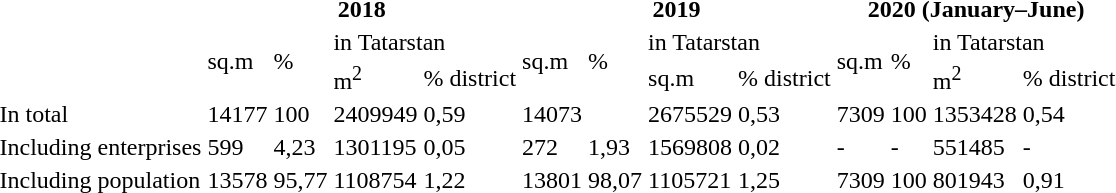<table>
<tr>
<th rowspan="3"></th>
<th colspan="4">2018</th>
<th colspan="4">2019</th>
<th colspan="4">2020 (January–June)</th>
</tr>
<tr>
<td rowspan="2">sq.m</td>
<td rowspan="2">%</td>
<td colspan="2">in Tatarstan</td>
<td rowspan="2">sq.m</td>
<td rowspan="2">%</td>
<td colspan="2">in Tatarstan</td>
<td rowspan="2">sq.m</td>
<td rowspan="2">%</td>
<td colspan="2">in Tatarstan</td>
</tr>
<tr>
<td>m<sup>2</sup></td>
<td>% district</td>
<td>sq.m</td>
<td>% district</td>
<td>m<sup>2</sup></td>
<td>% district</td>
</tr>
<tr>
<td>In total</td>
<td>14177</td>
<td>100</td>
<td>2409949</td>
<td>0,59</td>
<td>14073</td>
<td></td>
<td>2675529</td>
<td>0,53</td>
<td>7309</td>
<td>100</td>
<td>1353428</td>
<td>0,54</td>
</tr>
<tr>
<td>Including enterprises</td>
<td>599</td>
<td>4,23</td>
<td>1301195</td>
<td>0,05</td>
<td>272</td>
<td>1,93</td>
<td>1569808</td>
<td>0,02</td>
<td>-</td>
<td>-</td>
<td>551485</td>
<td>-</td>
</tr>
<tr>
<td>Including population</td>
<td>13578</td>
<td>95,77</td>
<td>1108754</td>
<td>1,22</td>
<td>13801</td>
<td>98,07</td>
<td>1105721</td>
<td>1,25</td>
<td>7309</td>
<td>100</td>
<td>801943</td>
<td>0,91</td>
</tr>
</table>
